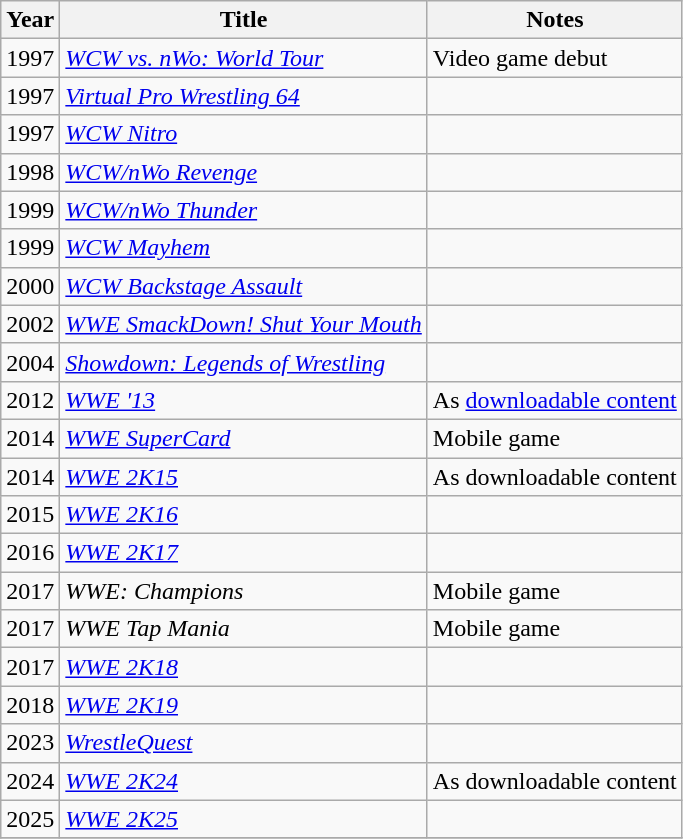<table class="wikitable sortable">
<tr>
<th>Year</th>
<th>Title</th>
<th>Notes</th>
</tr>
<tr>
<td>1997</td>
<td><em><a href='#'>WCW vs. nWo: World Tour</a></em></td>
<td>Video game debut</td>
</tr>
<tr>
<td>1997</td>
<td><em><a href='#'>Virtual Pro Wrestling 64</a></em></td>
<td></td>
</tr>
<tr>
<td>1997</td>
<td><em><a href='#'>WCW Nitro</a></em></td>
<td></td>
</tr>
<tr>
<td>1998</td>
<td><em><a href='#'>WCW/nWo Revenge</a></em></td>
<td></td>
</tr>
<tr>
<td>1999</td>
<td><em><a href='#'>WCW/nWo Thunder</a></em></td>
<td></td>
</tr>
<tr>
<td>1999</td>
<td><em><a href='#'>WCW Mayhem</a></em></td>
<td></td>
</tr>
<tr>
<td>2000</td>
<td><em><a href='#'>WCW Backstage Assault</a></em></td>
<td></td>
</tr>
<tr>
<td>2002</td>
<td><em><a href='#'>WWE SmackDown! Shut Your Mouth</a></em></td>
<td></td>
</tr>
<tr>
<td>2004</td>
<td><em><a href='#'>Showdown: Legends of Wrestling</a></em></td>
<td></td>
</tr>
<tr>
<td>2012</td>
<td><em><a href='#'>WWE '13</a></em></td>
<td>As <a href='#'>downloadable content</a></td>
</tr>
<tr>
<td>2014</td>
<td><em><a href='#'>WWE SuperCard</a></em></td>
<td>Mobile game</td>
</tr>
<tr>
<td>2014</td>
<td><em><a href='#'>WWE 2K15</a></em></td>
<td>As downloadable content</td>
</tr>
<tr>
<td>2015</td>
<td><em><a href='#'>WWE 2K16</a></em></td>
<td></td>
</tr>
<tr>
<td>2016</td>
<td><em><a href='#'>WWE 2K17</a></em></td>
<td></td>
</tr>
<tr>
<td>2017</td>
<td><em>WWE: Champions</em></td>
<td>Mobile game</td>
</tr>
<tr>
<td>2017</td>
<td><em>WWE Tap Mania</em></td>
<td>Mobile game</td>
</tr>
<tr>
<td>2017</td>
<td><em><a href='#'>WWE 2K18</a></em></td>
<td></td>
</tr>
<tr>
<td>2018</td>
<td><em><a href='#'>WWE 2K19</a></em></td>
<td></td>
</tr>
<tr>
<td>2023</td>
<td><em><a href='#'>WrestleQuest</a></em></td>
<td></td>
</tr>
<tr>
<td>2024</td>
<td><em><a href='#'>WWE 2K24</a></em></td>
<td>As downloadable content</td>
</tr>
<tr>
<td>2025</td>
<td><em><a href='#'>WWE 2K25</a></em></td>
<td></td>
</tr>
<tr>
</tr>
</table>
